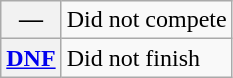<table class="wikitable">
<tr>
<th scope="row">—</th>
<td>Did not compete</td>
</tr>
<tr>
<th scope="row"><a href='#'>DNF</a></th>
<td>Did not finish</td>
</tr>
</table>
